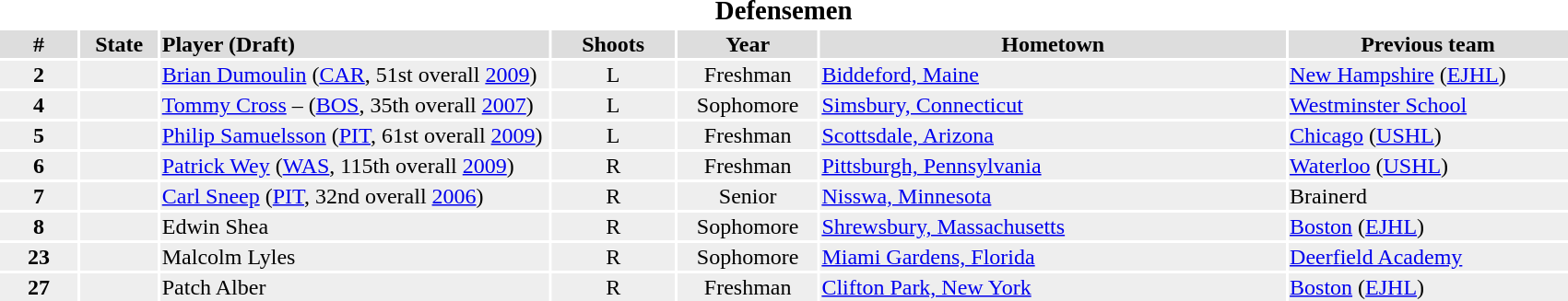<table width=90%>
<tr>
<th colspan=7  style="text-align:center"><big>Defensemen</big></th>
</tr>
<tr bgcolor="#dddddd">
<th width=5%>#</th>
<th width=5%>State</th>
<td align=left!!width=15%><strong>Player (Draft)</strong></td>
<th width=8%>Shoots</th>
<th width=9%>Year</th>
<th width=30%>Hometown</th>
<th width=18%>Previous team</th>
</tr>
<tr bgcolor="#eeeeee">
<td align=center><strong>2</strong></td>
<td align=center></td>
<td><a href='#'>Brian Dumoulin</a> (<a href='#'>CAR</a>, 51st overall <a href='#'>2009</a>)</td>
<td align=center>L</td>
<td align=center>Freshman</td>
<td><a href='#'>Biddeford, Maine</a></td>
<td><a href='#'>New Hampshire</a> (<a href='#'>EJHL</a>)</td>
</tr>
<tr bgcolor="#eeeeee">
<td align=center><strong>4</strong></td>
<td align=center></td>
<td><a href='#'>Tommy Cross</a> – (<a href='#'>BOS</a>, 35th overall <a href='#'>2007</a>)</td>
<td align=center>L</td>
<td align=center>Sophomore</td>
<td><a href='#'>Simsbury, Connecticut</a></td>
<td><a href='#'>Westminster School</a></td>
</tr>
<tr bgcolor="#eeeeee">
<td align=center><strong>5</strong></td>
<td align=center></td>
<td><a href='#'>Philip Samuelsson</a> (<a href='#'>PIT</a>, 61st overall <a href='#'>2009</a>)</td>
<td align=center>L</td>
<td align=center>Freshman</td>
<td><a href='#'>Scottsdale, Arizona</a></td>
<td><a href='#'>Chicago</a> (<a href='#'>USHL</a>)</td>
</tr>
<tr bgcolor="#eeeeee">
<td align=center><strong>6</strong></td>
<td align=center></td>
<td><a href='#'>Patrick Wey</a> (<a href='#'>WAS</a>, 115th overall <a href='#'>2009</a>)</td>
<td align=center>R</td>
<td align=center>Freshman</td>
<td><a href='#'>Pittsburgh, Pennsylvania</a></td>
<td><a href='#'>Waterloo</a> (<a href='#'>USHL</a>)</td>
</tr>
<tr bgcolor="#eeeeee">
<td align=center><strong>7</strong></td>
<td align=center></td>
<td><a href='#'>Carl Sneep</a> (<a href='#'>PIT</a>, 32nd overall <a href='#'>2006</a>)</td>
<td align=center>R</td>
<td align=center>Senior</td>
<td><a href='#'>Nisswa, Minnesota</a></td>
<td>Brainerd</td>
</tr>
<tr bgcolor="#eeeeee">
<td align=center><strong>8</strong></td>
<td align=center></td>
<td>Edwin Shea</td>
<td align=center>R</td>
<td align=center>Sophomore</td>
<td><a href='#'>Shrewsbury, Massachusetts</a></td>
<td><a href='#'>Boston</a> (<a href='#'>EJHL</a>)</td>
</tr>
<tr bgcolor="#eeeeee">
<td align=center><strong>23</strong></td>
<td align=center></td>
<td>Malcolm Lyles</td>
<td align=center>R</td>
<td align=center>Sophomore</td>
<td><a href='#'>Miami Gardens, Florida</a></td>
<td><a href='#'>Deerfield Academy</a></td>
</tr>
<tr bgcolor="#eeeeee">
<td align=center><strong>27</strong></td>
<td align=center></td>
<td>Patch Alber</td>
<td align=center>R</td>
<td align=center>Freshman</td>
<td><a href='#'>Clifton Park, New York</a></td>
<td><a href='#'>Boston</a> (<a href='#'>EJHL</a>)</td>
</tr>
</table>
